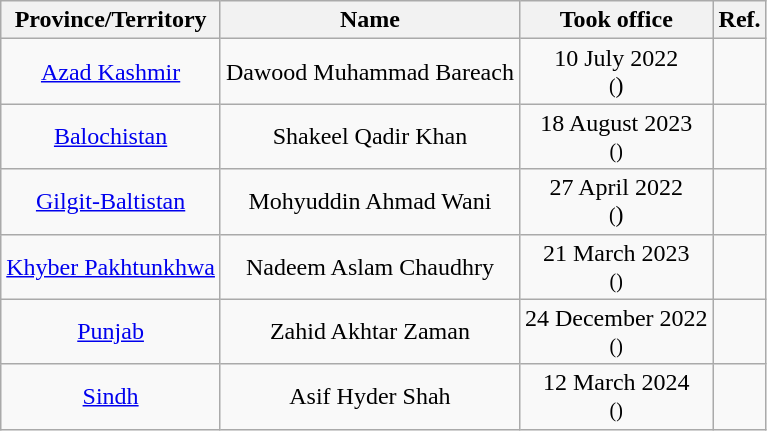<table class="wikitable sortable" style="text-align: center">
<tr>
<th>Province/Territory</th>
<th>Name</th>
<th>Took office<br></th>
<th>Ref.</th>
</tr>
<tr>
<td><a href='#'>Azad Kashmir</a><br></td>
<td>Dawood Muhammad Bareach</td>
<td>10 July 2022<br><small>(</small>)</td>
<td></td>
</tr>
<tr>
<td><a href='#'>Balochistan</a><br></td>
<td>Shakeel Qadir Khan</td>
<td>18 August 2023<br><small>()</small></td>
<td></td>
</tr>
<tr>
<td><a href='#'>Gilgit-Baltistan</a><br></td>
<td>Mohyuddin Ahmad Wani</td>
<td>27 April 2022<br><small>(</small>)</td>
<td></td>
</tr>
<tr>
<td><a href='#'>Khyber Pakhtunkhwa</a><br></td>
<td>Nadeem Aslam Chaudhry</td>
<td>21 March 2023<br><small>()</small></td>
<td></td>
</tr>
<tr>
<td><a href='#'>Punjab</a><br></td>
<td>Zahid Akhtar Zaman</td>
<td>24 December 2022<br><small>()</small></td>
<td></td>
</tr>
<tr>
<td><a href='#'>Sindh</a><br></td>
<td>Asif Hyder Shah</td>
<td>12 March 2024<br><small>()</small></td>
<td></td>
</tr>
</table>
